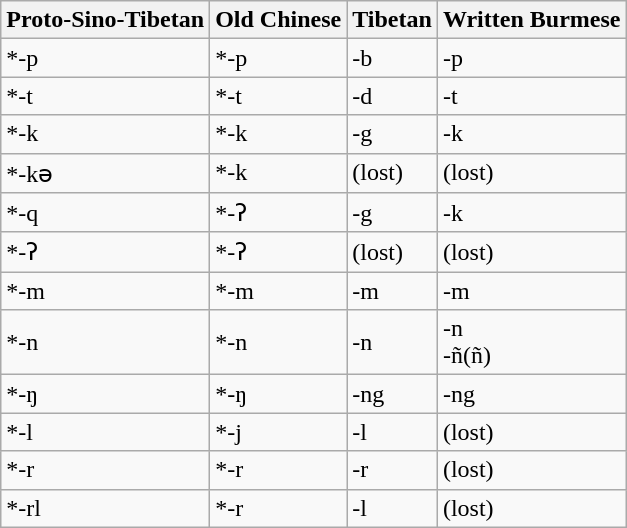<table class="wikitable">
<tr>
<th>Proto-Sino-Tibetan</th>
<th>Old Chinese</th>
<th>Tibetan</th>
<th>Written Burmese</th>
</tr>
<tr>
<td>*-p</td>
<td>*-p</td>
<td>-b</td>
<td>-p</td>
</tr>
<tr>
<td>*-t</td>
<td>*-t</td>
<td>-d</td>
<td>-t</td>
</tr>
<tr>
<td>*-k</td>
<td>*-k</td>
<td>-g</td>
<td>-k</td>
</tr>
<tr>
<td>*-kə</td>
<td>*-k</td>
<td>(lost)</td>
<td>(lost)</td>
</tr>
<tr>
<td>*-q</td>
<td>*-ʔ</td>
<td>-g</td>
<td>-k</td>
</tr>
<tr>
<td>*-ʔ</td>
<td>*-ʔ</td>
<td>(lost)</td>
<td>(lost)</td>
</tr>
<tr>
<td>*-m</td>
<td>*-m</td>
<td>-m</td>
<td>-m</td>
</tr>
<tr>
<td>*-n</td>
<td>*-n</td>
<td>-n</td>
<td>-n <br> -ñ(ñ)</td>
</tr>
<tr>
<td>*-ŋ</td>
<td>*-ŋ</td>
<td>-ng</td>
<td>-ng</td>
</tr>
<tr>
<td>*-l</td>
<td>*-j</td>
<td>-l</td>
<td>(lost)</td>
</tr>
<tr>
<td>*-r</td>
<td>*-r</td>
<td>-r</td>
<td>(lost)</td>
</tr>
<tr>
<td>*-rl</td>
<td>*-r</td>
<td>-l</td>
<td>(lost)</td>
</tr>
</table>
